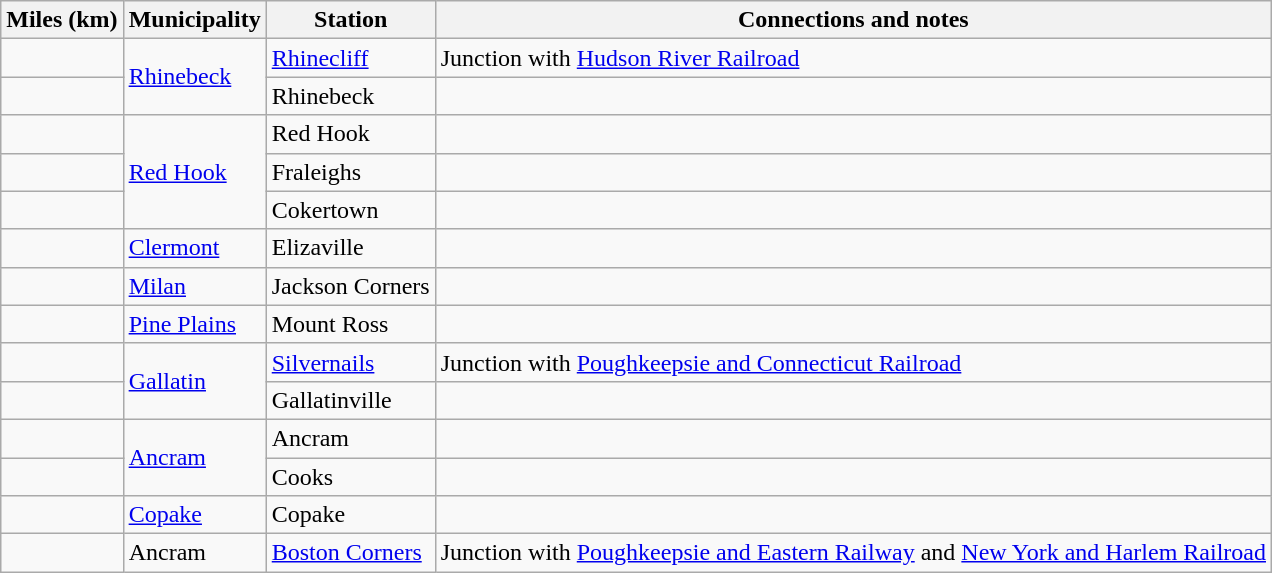<table class="wikitable">
<tr>
<th>Miles (km)</th>
<th>Municipality</th>
<th>Station</th>
<th>Connections and notes</th>
</tr>
<tr>
<td></td>
<td rowspan="2"><a href='#'>Rhinebeck</a></td>
<td><a href='#'>Rhinecliff</a></td>
<td>Junction with <a href='#'>Hudson River Railroad</a></td>
</tr>
<tr>
<td></td>
<td>Rhinebeck</td>
<td></td>
</tr>
<tr>
<td></td>
<td rowspan="3"><a href='#'>Red Hook</a></td>
<td>Red Hook</td>
<td></td>
</tr>
<tr>
<td></td>
<td>Fraleighs</td>
<td></td>
</tr>
<tr>
<td></td>
<td>Cokertown</td>
<td></td>
</tr>
<tr>
<td></td>
<td><a href='#'>Clermont</a></td>
<td>Elizaville</td>
<td></td>
</tr>
<tr>
<td></td>
<td><a href='#'>Milan</a></td>
<td>Jackson Corners</td>
<td></td>
</tr>
<tr>
<td></td>
<td><a href='#'>Pine Plains</a></td>
<td>Mount Ross</td>
<td></td>
</tr>
<tr>
<td></td>
<td rowspan="2"><a href='#'>Gallatin</a></td>
<td><a href='#'>Silvernails</a></td>
<td>Junction with <a href='#'>Poughkeepsie and Connecticut Railroad</a></td>
</tr>
<tr>
<td></td>
<td>Gallatinville</td>
<td></td>
</tr>
<tr>
<td></td>
<td rowspan="2"><a href='#'>Ancram</a></td>
<td>Ancram</td>
<td></td>
</tr>
<tr>
<td></td>
<td>Cooks</td>
<td></td>
</tr>
<tr>
<td></td>
<td><a href='#'>Copake</a></td>
<td>Copake</td>
<td></td>
</tr>
<tr>
<td></td>
<td>Ancram</td>
<td><a href='#'>Boston Corners</a></td>
<td>Junction with <a href='#'>Poughkeepsie and Eastern Railway</a> and <a href='#'>New York and Harlem Railroad</a></td>
</tr>
</table>
